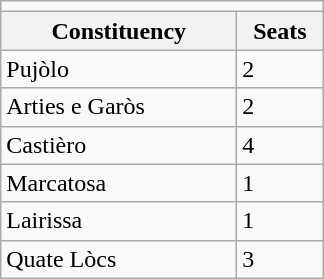<table class="wikitable" style="text-align:left;">
<tr>
<td colspan="2" align="center"></td>
</tr>
<tr>
<th width="150">Constituency</th>
<th width="50">Seats</th>
</tr>
<tr>
<td>Pujòlo</td>
<td>2</td>
</tr>
<tr>
<td>Arties e Garòs</td>
<td>2</td>
</tr>
<tr>
<td>Castièro</td>
<td>4</td>
</tr>
<tr>
<td>Marcatosa</td>
<td>1</td>
</tr>
<tr>
<td>Lairissa</td>
<td>1</td>
</tr>
<tr>
<td>Quate Lòcs</td>
<td>3</td>
</tr>
</table>
